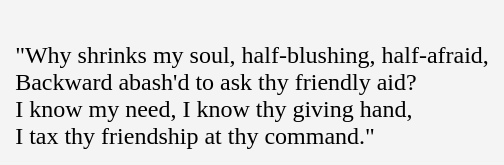<table cellpadding=10 border="0" align=center>
<tr>
<td bgcolor=#f4f4f4><br>"Why shrinks my soul, half-blushing, half-afraid,<br>
Backward abash'd to ask thy friendly aid?<br>
I know my need, I know thy giving hand,<br>
I tax thy friendship at thy command."<br></td>
</tr>
</table>
